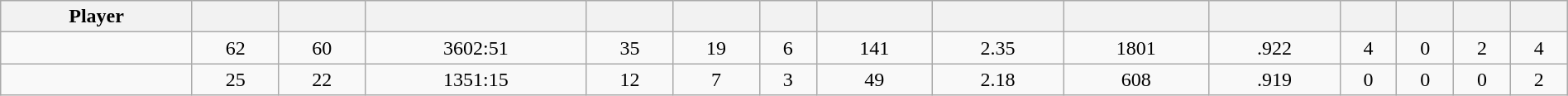<table class="wikitable sortable" style="width:100%; text-align:center;">
<tr>
<th>Player</th>
<th></th>
<th></th>
<th></th>
<th></th>
<th></th>
<th></th>
<th></th>
<th></th>
<th></th>
<th></th>
<th></th>
<th></th>
<th></th>
<th></th>
</tr>
<tr>
<td style=white-space:nowrap></td>
<td>62</td>
<td>60</td>
<td>3602:51</td>
<td>35</td>
<td>19</td>
<td>6</td>
<td>141</td>
<td>2.35</td>
<td>1801</td>
<td>.922</td>
<td>4</td>
<td>0</td>
<td>2</td>
<td>4</td>
</tr>
<tr>
<td style=white-space:nowrap></td>
<td>25</td>
<td>22</td>
<td>1351:15</td>
<td>12</td>
<td>7</td>
<td>3</td>
<td>49</td>
<td>2.18</td>
<td>608</td>
<td>.919</td>
<td>0</td>
<td>0</td>
<td>0</td>
<td>2</td>
</tr>
</table>
